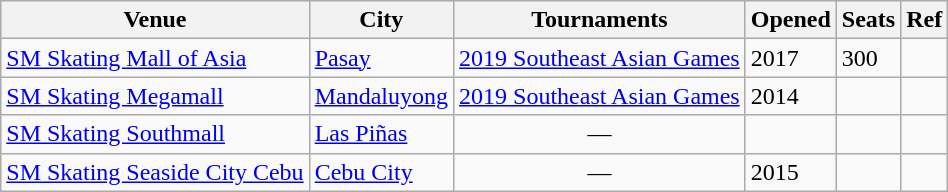<table class="wikitable sortable">
<tr>
<th>Venue</th>
<th>City</th>
<th>Tournaments</th>
<th>Opened</th>
<th>Seats</th>
<th>Ref</th>
</tr>
<tr>
<td><a href='#'>SM Skating Mall of Asia</a></td>
<td><a href='#'>Pasay</a></td>
<td><a href='#'>2019 Southeast Asian Games</a> </td>
<td>2017</td>
<td>300</td>
<td></td>
</tr>
<tr>
<td><a href='#'>SM Skating Megamall</a></td>
<td><a href='#'>Mandaluyong</a></td>
<td><a href='#'>2019 Southeast Asian Games</a> </td>
<td>2014</td>
<td></td>
<td></td>
</tr>
<tr>
<td><a href='#'>SM Skating Southmall</a></td>
<td><a href='#'>Las Piñas</a></td>
<td align=center>—</td>
<td></td>
<td></td>
<td></td>
</tr>
<tr>
<td><a href='#'>SM Skating Seaside City Cebu</a></td>
<td><a href='#'>Cebu City</a></td>
<td align=center>—</td>
<td>2015</td>
<td></td>
<td></td>
</tr>
</table>
